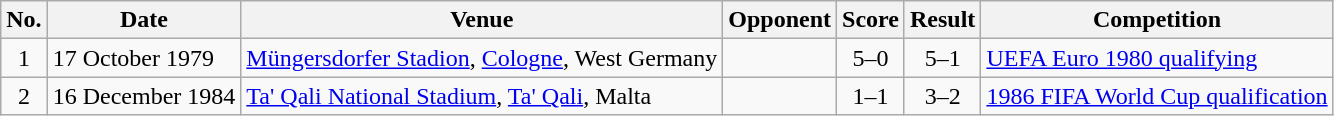<table class="wikitable sortable">
<tr>
<th scope="col">No.</th>
<th scope="col">Date</th>
<th scope="col">Venue</th>
<th scope="col">Opponent</th>
<th scope="col">Score</th>
<th scope="col">Result</th>
<th scope="col">Competition</th>
</tr>
<tr>
<td align="center">1</td>
<td>17 October 1979</td>
<td><a href='#'>Müngersdorfer Stadion</a>, <a href='#'>Cologne</a>, West Germany</td>
<td></td>
<td align="center">5–0</td>
<td align="center">5–1</td>
<td><a href='#'>UEFA Euro 1980 qualifying</a></td>
</tr>
<tr>
<td align="center">2</td>
<td>16 December 1984</td>
<td><a href='#'>Ta' Qali National Stadium</a>, <a href='#'>Ta' Qali</a>, Malta</td>
<td></td>
<td align="center">1–1</td>
<td align="center">3–2</td>
<td><a href='#'>1986 FIFA World Cup qualification</a></td>
</tr>
</table>
